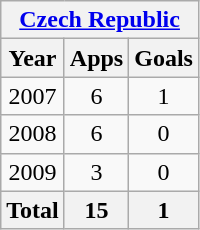<table class="wikitable" style="text-align:center">
<tr>
<th colspan=3><a href='#'>Czech Republic</a></th>
</tr>
<tr>
<th>Year</th>
<th>Apps</th>
<th>Goals</th>
</tr>
<tr>
<td>2007</td>
<td>6</td>
<td>1</td>
</tr>
<tr>
<td>2008</td>
<td>6</td>
<td>0</td>
</tr>
<tr>
<td>2009</td>
<td>3</td>
<td>0</td>
</tr>
<tr>
<th>Total</th>
<th>15</th>
<th>1</th>
</tr>
</table>
